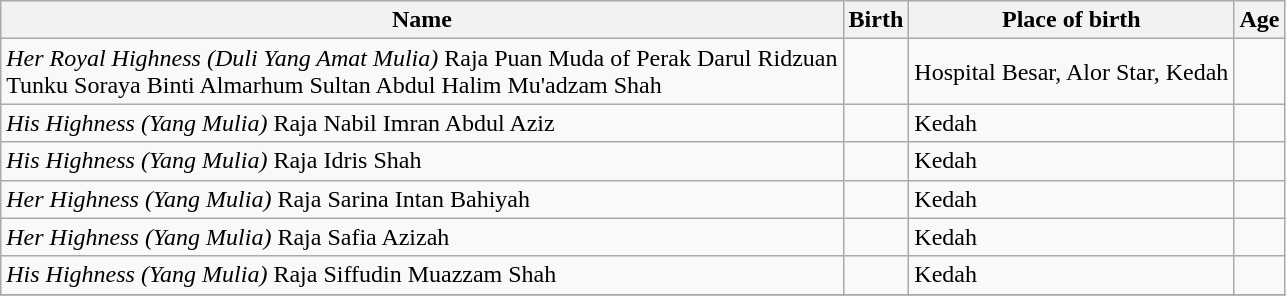<table Class="wikitable">
<tr>
<th>Name</th>
<th>Birth</th>
<th>Place of birth</th>
<th>Age</th>
</tr>
<tr>
<td><em>Her Royal Highness (Duli Yang Amat Mulia)</em> Raja Puan Muda of Perak Darul Ridzuan <br> Tunku Soraya Binti Almarhum Sultan Abdul Halim Mu'adzam Shah</td>
<td></td>
<td>Hospital Besar, Alor Star, Kedah</td>
<td></td>
</tr>
<tr>
<td><em>His Highness (Yang Mulia)</em> Raja Nabil Imran Abdul Aziz</td>
<td></td>
<td>Kedah</td>
<td></td>
</tr>
<tr>
<td><em>His Highness (Yang Mulia)</em> Raja Idris Shah</td>
<td></td>
<td>Kedah</td>
<td></td>
</tr>
<tr>
<td><em>Her Highness (Yang Mulia)</em> Raja Sarina Intan Bahiyah</td>
<td></td>
<td>Kedah</td>
<td></td>
</tr>
<tr>
<td><em>Her Highness (Yang Mulia)</em> Raja Safia Azizah</td>
<td></td>
<td>Kedah</td>
<td></td>
</tr>
<tr>
<td><em>His Highness (Yang Mulia)</em> Raja Siffudin Muazzam Shah</td>
<td></td>
<td>Kedah</td>
<td></td>
</tr>
<tr>
</tr>
</table>
